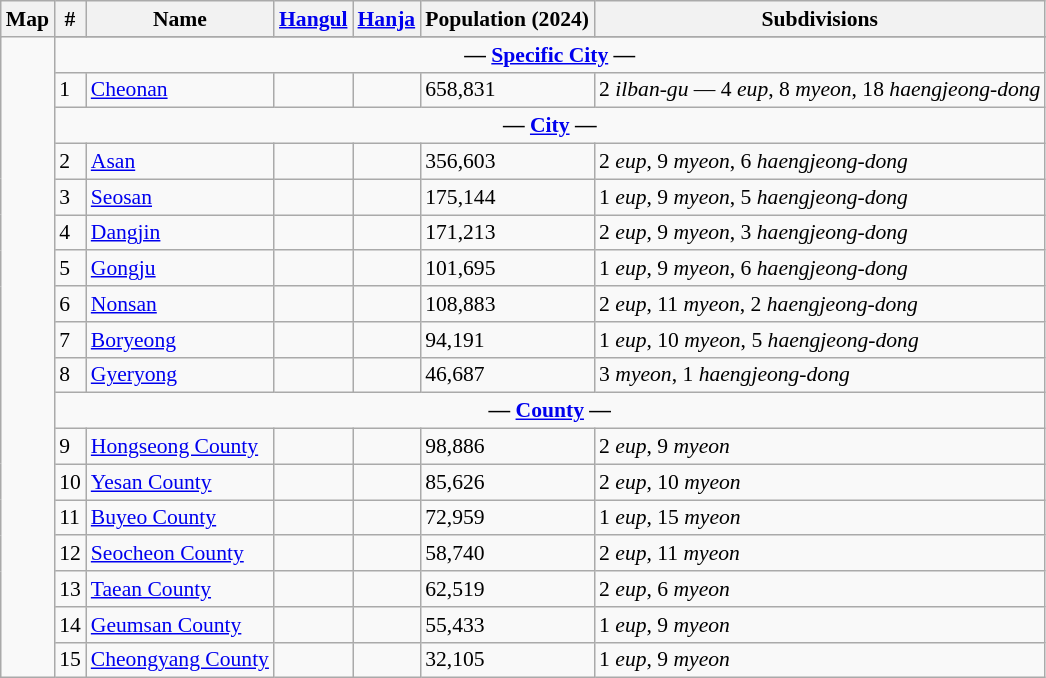<table class="wikitable"  style="font-size:90%;" align=center>
<tr>
<th>Map</th>
<th>#</th>
<th>Name</th>
<th><a href='#'>Hangul</a></th>
<th><a href='#'>Hanja</a></th>
<th>Population (2024)</th>
<th>Subdivisions</th>
</tr>
<tr>
<td rowspan=19></td>
</tr>
<tr ---------bgcolor=lightblue>
<td Colspan=6 align=center><strong>— <a href='#'>Specific City</a> —</strong></td>
</tr>
<tr --------->
<td>1</td>
<td><a href='#'>Cheonan</a></td>
<td><span></span></td>
<td><span></span></td>
<td>658,831</td>
<td>2 <em>ilban-gu</em> — 4 <em>eup</em>, 8 <em>myeon</em>, 18 <em>haengjeong-dong</em></td>
</tr>
<tr ---------bgcolor=lightblue>
<td Colspan=6 align=center><strong>— <a href='#'>City</a> —</strong></td>
</tr>
<tr --------->
<td>2</td>
<td><a href='#'>Asan</a></td>
<td><span></span></td>
<td><span></span></td>
<td>356,603</td>
<td>2 <em>eup</em>, 9 <em>myeon</em>, 6 <em>haengjeong-dong</em></td>
</tr>
<tr --------->
<td>3</td>
<td><a href='#'>Seosan</a></td>
<td><span></span></td>
<td><span></span></td>
<td>175,144</td>
<td>1 <em>eup</em>, 9 <em>myeon</em>, 5 <em>haengjeong-dong</em></td>
</tr>
<tr --------->
<td>4</td>
<td><a href='#'>Dangjin</a></td>
<td><span></span></td>
<td><span></span></td>
<td>171,213</td>
<td>2 <em>eup</em>, 9 <em>myeon</em>, 3 <em>haengjeong-dong</em></td>
</tr>
<tr --------->
<td>5</td>
<td><a href='#'>Gongju</a></td>
<td><span></span></td>
<td><span></span></td>
<td>101,695</td>
<td>1 <em>eup</em>, 9 <em>myeon</em>, 6 <em>haengjeong-dong</em></td>
</tr>
<tr --------->
<td>6</td>
<td><a href='#'>Nonsan</a></td>
<td><span></span></td>
<td><span></span></td>
<td>108,883</td>
<td>2 <em>eup</em>, 11 <em>myeon</em>, 2 <em>haengjeong-dong</em></td>
</tr>
<tr --------->
<td>7</td>
<td><a href='#'>Boryeong</a></td>
<td><span></span></td>
<td><span></span></td>
<td>94,191</td>
<td>1 <em>eup</em>, 10 <em>myeon</em>, 5 <em>haengjeong-dong</em></td>
</tr>
<tr --------->
<td>8</td>
<td><a href='#'>Gyeryong</a></td>
<td><span></span></td>
<td><span></span></td>
<td>46,687</td>
<td>3 <em>myeon</em>, 1 <em>haengjeong-dong</em></td>
</tr>
<tr ---------bgcolor=lightblue>
<td Colspan=6 align=center><strong>— <a href='#'>County</a> —</strong></td>
</tr>
<tr --------->
<td>9</td>
<td><a href='#'>Hongseong County</a></td>
<td><span></span></td>
<td><span></span></td>
<td>98,886</td>
<td>2 <em>eup</em>, 9 <em>myeon</em></td>
</tr>
<tr --------->
<td>10</td>
<td><a href='#'>Yesan County</a></td>
<td><span></span></td>
<td><span></span></td>
<td>85,626</td>
<td>2 <em>eup</em>, 10 <em>myeon</em></td>
</tr>
<tr --------->
<td>11</td>
<td><a href='#'>Buyeo County</a></td>
<td><span></span></td>
<td><span></span></td>
<td>72,959</td>
<td>1 <em>eup</em>, 15 <em>myeon</em></td>
</tr>
<tr --------->
<td>12</td>
<td><a href='#'>Seocheon County</a></td>
<td><span></span></td>
<td><span></span></td>
<td>58,740</td>
<td>2 <em>eup</em>, 11 <em>myeon</em></td>
</tr>
<tr --------->
<td>13</td>
<td><a href='#'>Taean County</a></td>
<td><span></span></td>
<td><span></span></td>
<td>62,519</td>
<td>2 <em>eup</em>, 6 <em>myeon</em></td>
</tr>
<tr --------->
<td>14</td>
<td><a href='#'>Geumsan County</a></td>
<td><span></span></td>
<td><span></span></td>
<td>55,433</td>
<td>1 <em>eup</em>, 9 <em>myeon</em></td>
</tr>
<tr --------->
<td>15</td>
<td><a href='#'>Cheongyang County</a></td>
<td><span></span></td>
<td><span></span></td>
<td>32,105</td>
<td>1 <em>eup</em>, 9 <em>myeon</em></td>
</tr>
</table>
